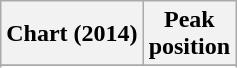<table class="wikitable sortable plainrowheaders" style="text-align:center">
<tr>
<th scope="col">Chart (2014)</th>
<th scope="col">Peak<br>position</th>
</tr>
<tr>
</tr>
<tr>
</tr>
<tr>
</tr>
</table>
